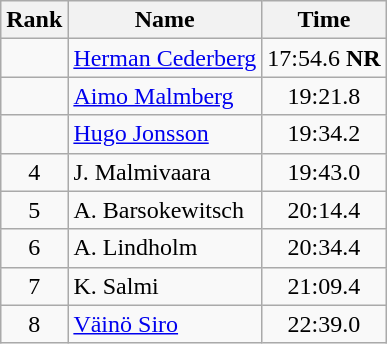<table class="wikitable" style="text-align:center">
<tr>
<th>Rank</th>
<th>Name</th>
<th>Time</th>
</tr>
<tr>
<td></td>
<td align=left><a href='#'>Herman Cederberg</a></td>
<td>17:54.6 <strong>NR</strong></td>
</tr>
<tr>
<td></td>
<td align=left><a href='#'>Aimo Malmberg</a></td>
<td>19:21.8</td>
</tr>
<tr>
<td></td>
<td align=left><a href='#'>Hugo Jonsson</a></td>
<td>19:34.2</td>
</tr>
<tr>
<td>4</td>
<td align=left>J. Malmivaara</td>
<td>19:43.0</td>
</tr>
<tr>
<td>5</td>
<td align=left>A. Barsokewitsch</td>
<td>20:14.4</td>
</tr>
<tr>
<td>6</td>
<td align=left>A. Lindholm</td>
<td>20:34.4</td>
</tr>
<tr>
<td>7</td>
<td align=left>K. Salmi</td>
<td>21:09.4</td>
</tr>
<tr>
<td>8</td>
<td align=left><a href='#'>Väinö Siro</a></td>
<td>22:39.0</td>
</tr>
</table>
